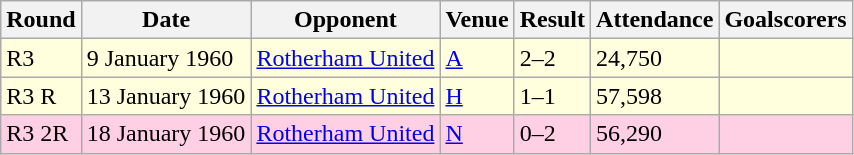<table class="wikitable">
<tr>
<th>Round</th>
<th>Date</th>
<th>Opponent</th>
<th>Venue</th>
<th>Result</th>
<th>Attendance</th>
<th>Goalscorers</th>
</tr>
<tr style="background:#ffffdd;">
<td>R3</td>
<td>9 January 1960</td>
<td><a href='#'>Rotherham United</a></td>
<td><a href='#'>A</a></td>
<td>2–2</td>
<td>24,750</td>
<td></td>
</tr>
<tr style="background:#ffffdd;">
<td>R3 R</td>
<td>13 January 1960</td>
<td><a href='#'>Rotherham United</a></td>
<td><a href='#'>H</a></td>
<td>1–1</td>
<td>57,598</td>
<td></td>
</tr>
<tr style="background:#ffd0e3;">
<td>R3 2R</td>
<td>18 January 1960</td>
<td><a href='#'>Rotherham United</a></td>
<td><a href='#'>N</a></td>
<td>0–2</td>
<td>56,290</td>
<td></td>
</tr>
</table>
